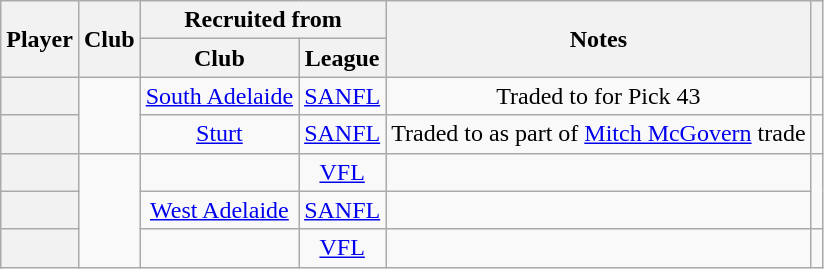<table class="wikitable sortable plainrowheaders" style="text-align:center">
<tr>
<th rowspan=2>Player</th>
<th rowspan=2>Club</th>
<th colspan=2>Recruited from</th>
<th class="unsortable" rowspan=2>Notes</th>
<th rowspan=2 class=unsortable></th>
</tr>
<tr>
<th>Club</th>
<th>League</th>
</tr>
<tr>
<th scope=row></th>
<td rowspan="2"></td>
<td><a href='#'>South Adelaide</a></td>
<td><a href='#'>SANFL</a></td>
<td>Traded to  for Pick 43</td>
<td></td>
</tr>
<tr>
<th scope=row></th>
<td><a href='#'>Sturt</a></td>
<td><a href='#'>SANFL</a></td>
<td>Traded to  as part of <a href='#'>Mitch McGovern</a> trade</td>
<td></td>
</tr>
<tr>
<th scope=row></th>
<td rowspan="3"></td>
<td></td>
<td><a href='#'>VFL</a></td>
<td></td>
<td rowspan="2"></td>
</tr>
<tr>
<th scope=row></th>
<td><a href='#'>West Adelaide</a></td>
<td><a href='#'>SANFL</a></td>
<td></td>
</tr>
<tr>
<th scope=row></th>
<td></td>
<td><a href='#'>VFL</a></td>
<td></td>
<td></td>
</tr>
</table>
